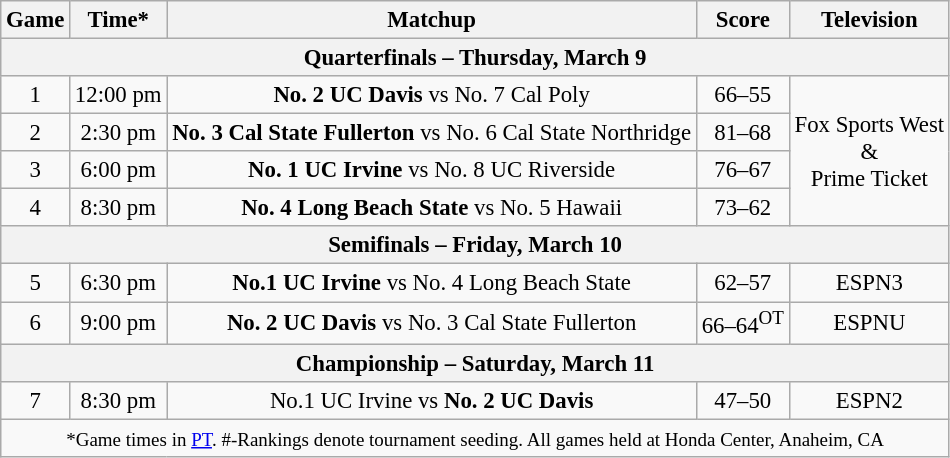<table class="wikitable" style="font-size: 95%;text-align:center">
<tr>
<th>Game</th>
<th>Time*</th>
<th>Matchup</th>
<th>Score</th>
<th>Television</th>
</tr>
<tr>
<th colspan=5>Quarterfinals – Thursday, March 9</th>
</tr>
<tr>
<td>1</td>
<td>12:00 pm</td>
<td><strong>No. 2 UC Davis</strong> vs No. 7 Cal Poly</td>
<td>66–55</td>
<td rowspan=4>Fox Sports West<br>&<br>Prime Ticket</td>
</tr>
<tr>
<td>2</td>
<td>2:30 pm</td>
<td><strong>No. 3 Cal State Fullerton</strong> vs No. 6 Cal State Northridge</td>
<td>81–68</td>
</tr>
<tr>
<td>3</td>
<td>6:00 pm</td>
<td><strong>No. 1 UC Irvine</strong> vs No. 8 UC Riverside</td>
<td>76–67</td>
</tr>
<tr>
<td>4</td>
<td>8:30 pm</td>
<td><strong>No. 4 Long Beach State</strong> vs No. 5 Hawaii</td>
<td>73–62</td>
</tr>
<tr>
<th colspan=5>Semifinals – Friday, March 10</th>
</tr>
<tr>
<td>5</td>
<td>6:30 pm</td>
<td><strong>No.1  UC Irvine</strong> vs No. 4 Long Beach State</td>
<td>62–57</td>
<td>ESPN3</td>
</tr>
<tr>
<td>6</td>
<td>9:00 pm</td>
<td><strong>No. 2 UC Davis</strong> vs No. 3 Cal State Fullerton</td>
<td>66–64<sup>OT</sup></td>
<td>ESPNU</td>
</tr>
<tr>
<th colspan=5>Championship – Saturday, March 11</th>
</tr>
<tr>
<td>7</td>
<td>8:30 pm</td>
<td>No.1 UC Irvine vs <strong>No. 2 UC Davis</strong></td>
<td>47–50</td>
<td>ESPN2</td>
</tr>
<tr>
<td colspan=5><small>*Game times in <a href='#'>PT</a>. #-Rankings denote tournament seeding. All games held at Honda Center, Anaheim, CA</small></td>
</tr>
</table>
